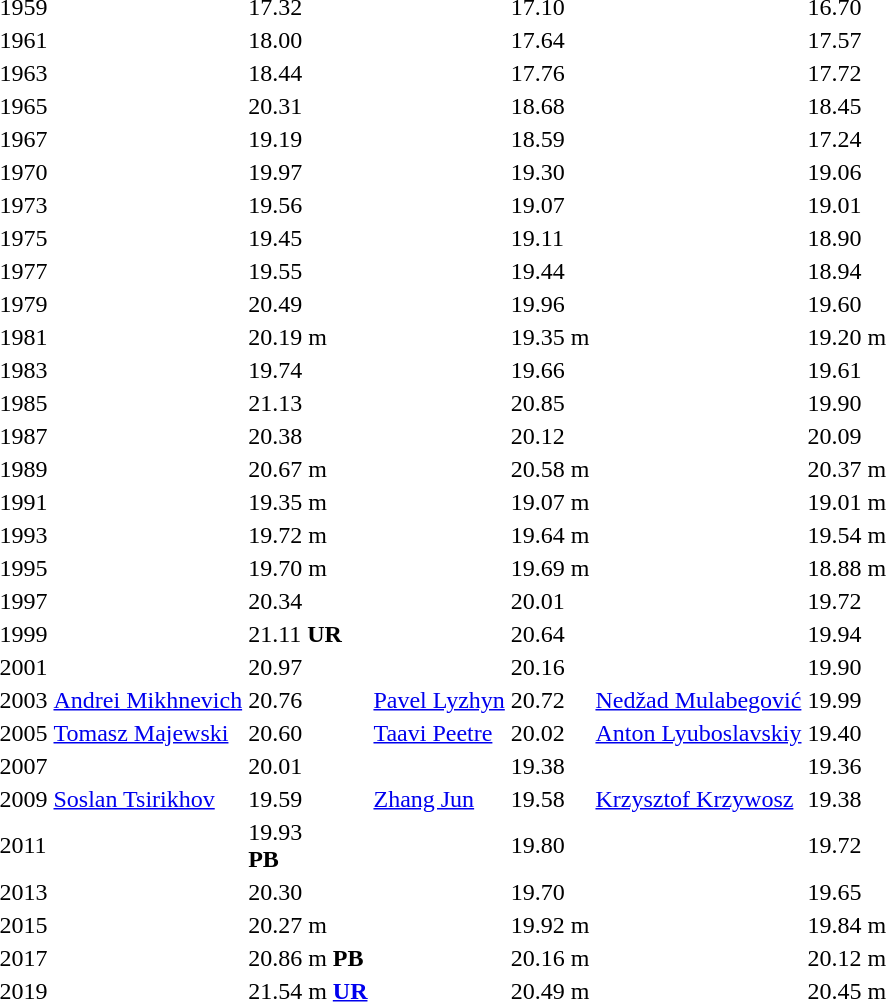<table>
<tr>
<td>1959</td>
<td></td>
<td>17.32</td>
<td></td>
<td>17.10</td>
<td></td>
<td>16.70</td>
</tr>
<tr>
<td>1961</td>
<td></td>
<td>18.00</td>
<td></td>
<td>17.64</td>
<td></td>
<td>17.57</td>
</tr>
<tr>
<td>1963</td>
<td></td>
<td>18.44</td>
<td></td>
<td>17.76</td>
<td></td>
<td>17.72</td>
</tr>
<tr>
<td>1965</td>
<td></td>
<td>20.31</td>
<td></td>
<td>18.68</td>
<td></td>
<td>18.45</td>
</tr>
<tr>
<td>1967</td>
<td></td>
<td>19.19</td>
<td></td>
<td>18.59</td>
<td></td>
<td>17.24</td>
</tr>
<tr>
<td>1970</td>
<td></td>
<td>19.97</td>
<td></td>
<td>19.30</td>
<td></td>
<td>19.06</td>
</tr>
<tr>
<td>1973</td>
<td></td>
<td>19.56</td>
<td></td>
<td>19.07</td>
<td></td>
<td>19.01</td>
</tr>
<tr>
<td>1975</td>
<td></td>
<td>19.45</td>
<td></td>
<td>19.11</td>
<td></td>
<td>18.90</td>
</tr>
<tr>
<td>1977</td>
<td></td>
<td>19.55</td>
<td></td>
<td>19.44</td>
<td></td>
<td>18.94</td>
</tr>
<tr>
<td>1979</td>
<td></td>
<td>20.49</td>
<td></td>
<td>19.96</td>
<td></td>
<td>19.60</td>
</tr>
<tr>
<td>1981</td>
<td></td>
<td>20.19 m</td>
<td></td>
<td>19.35 m</td>
<td></td>
<td>19.20 m</td>
</tr>
<tr>
<td>1983</td>
<td></td>
<td>19.74</td>
<td></td>
<td>19.66</td>
<td></td>
<td>19.61</td>
</tr>
<tr>
<td>1985</td>
<td></td>
<td>21.13</td>
<td></td>
<td>20.85</td>
<td></td>
<td>19.90</td>
</tr>
<tr>
<td>1987</td>
<td></td>
<td>20.38</td>
<td></td>
<td>20.12</td>
<td></td>
<td>20.09</td>
</tr>
<tr>
<td>1989</td>
<td></td>
<td>20.67 m</td>
<td></td>
<td>20.58 m</td>
<td></td>
<td>20.37 m</td>
</tr>
<tr>
<td>1991</td>
<td></td>
<td>19.35 m</td>
<td></td>
<td>19.07 m</td>
<td></td>
<td>19.01 m</td>
</tr>
<tr>
<td>1993</td>
<td></td>
<td>19.72 m</td>
<td></td>
<td>19.64 m</td>
<td></td>
<td>19.54 m</td>
</tr>
<tr>
<td>1995</td>
<td></td>
<td>19.70 m</td>
<td></td>
<td>19.69 m</td>
<td></td>
<td>18.88 m</td>
</tr>
<tr>
<td>1997</td>
<td></td>
<td>20.34</td>
<td></td>
<td>20.01</td>
<td></td>
<td>19.72</td>
</tr>
<tr>
<td>1999</td>
<td></td>
<td>21.11 <strong>UR</strong></td>
<td></td>
<td>20.64</td>
<td></td>
<td>19.94</td>
</tr>
<tr>
<td>2001</td>
<td></td>
<td>20.97</td>
<td></td>
<td>20.16</td>
<td></td>
<td>19.90</td>
</tr>
<tr>
<td>2003</td>
<td><a href='#'>Andrei Mikhnevich</a><br> </td>
<td>20.76</td>
<td><a href='#'>Pavel Lyzhyn</a><br> </td>
<td>20.72</td>
<td><a href='#'>Nedžad Mulabegović</a><br> </td>
<td>19.99</td>
</tr>
<tr>
<td>2005<br></td>
<td><a href='#'>Tomasz Majewski</a><br> </td>
<td>20.60</td>
<td><a href='#'>Taavi Peetre</a><br> </td>
<td>20.02</td>
<td><a href='#'>Anton Lyuboslavskiy</a><br> </td>
<td>19.40</td>
</tr>
<tr>
<td>2007<br></td>
<td></td>
<td>20.01</td>
<td></td>
<td>19.38</td>
<td></td>
<td>19.36</td>
</tr>
<tr>
<td>2009<br></td>
<td><a href='#'>Soslan Tsirikhov</a><br> </td>
<td>19.59</td>
<td><a href='#'>Zhang Jun</a><br> </td>
<td>19.58</td>
<td><a href='#'>Krzysztof Krzywosz</a><br> </td>
<td>19.38</td>
</tr>
<tr>
<td>2011<br></td>
<td></td>
<td>19.93<br> <strong>PB</strong></td>
<td></td>
<td>19.80</td>
<td></td>
<td>19.72</td>
</tr>
<tr>
<td>2013<br></td>
<td></td>
<td>20.30</td>
<td></td>
<td>19.70</td>
<td></td>
<td>19.65</td>
</tr>
<tr>
<td>2015<br></td>
<td></td>
<td>20.27 m</td>
<td></td>
<td>19.92 m</td>
<td></td>
<td>19.84 m</td>
</tr>
<tr>
<td>2017<br></td>
<td></td>
<td>20.86 m <strong>PB</strong></td>
<td></td>
<td>20.16 m</td>
<td></td>
<td>20.12 m</td>
</tr>
<tr>
<td>2019<br></td>
<td></td>
<td>21.54 m <strong><a href='#'>UR</a></strong></td>
<td></td>
<td>20.49 m </td>
<td></td>
<td>20.45 m</td>
</tr>
</table>
